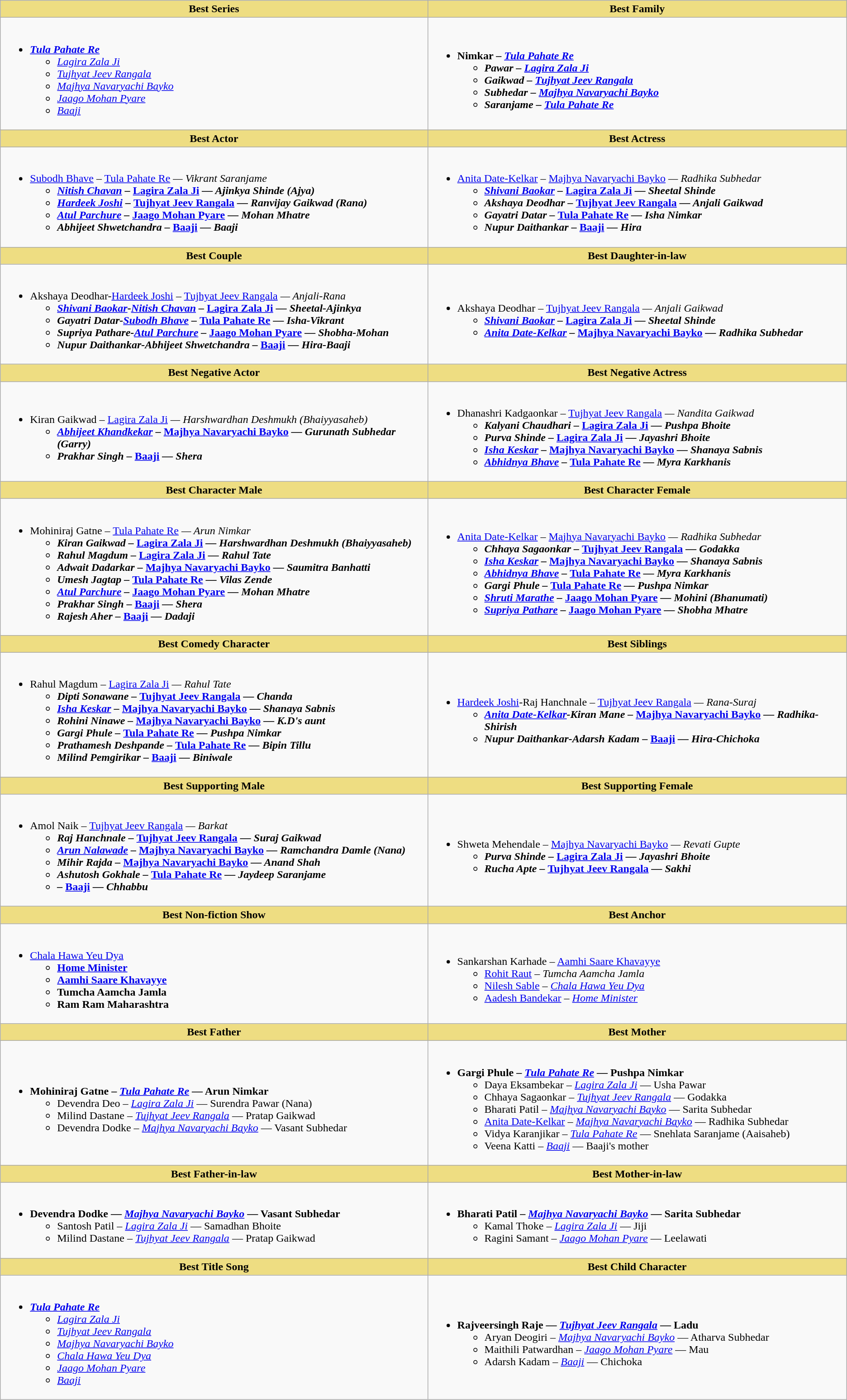<table class="wikitable">
<tr>
<th style="background:#EEDD82;">Best Series</th>
<th style="background:#EEDD82;">Best Family</th>
</tr>
<tr>
<td><br><ul><li><strong><em><a href='#'>Tula Pahate Re</a></em></strong><ul><li><em><a href='#'>Lagira Zala Ji</a></em></li><li><em><a href='#'>Tujhyat Jeev Rangala</a></em></li><li><em><a href='#'>Majhya Navaryachi Bayko</a></em></li><li><em><a href='#'>Jaago Mohan Pyare</a></em></li><li><em><a href='#'>Baaji</a></em></li></ul></li></ul></td>
<td><br><ul><li><strong>Nimkar – <em><a href='#'>Tula Pahate Re</a><strong><em><ul><li>Pawar – </em><a href='#'>Lagira Zala Ji</a><em></li><li>Gaikwad – </em><a href='#'>Tujhyat Jeev Rangala</a><em></li><li>Subhedar – </em><a href='#'>Majhya Navaryachi Bayko</a><em></li><li>Saranjame – </em><a href='#'>Tula Pahate Re</a><em></li></ul></li></ul></td>
</tr>
<tr>
<th style="background:#EEDD82;">Best Actor</th>
<th style="background:#EEDD82;">Best Actress</th>
</tr>
<tr>
<td><br><ul><li></strong><a href='#'>Subodh Bhave</a> – </em><a href='#'>Tula Pahate Re</a><em> — Vikrant Saranjame<strong><ul><li><a href='#'>Nitish Chavan</a> – </em><a href='#'>Lagira Zala Ji</a><em> — Ajinkya Shinde (Ajya)</li><li><a href='#'>Hardeek Joshi</a> – </em><a href='#'>Tujhyat Jeev Rangala</a><em> — Ranvijay Gaikwad (Rana)</li><li><a href='#'>Atul Parchure</a> – </em><a href='#'>Jaago Mohan Pyare</a><em> — Mohan Mhatre</li><li>Abhijeet Shwetchandra – </em><a href='#'>Baaji</a><em> — Baaji</li></ul></li></ul></td>
<td><br><ul><li></strong><a href='#'>Anita Date-Kelkar</a> – </em><a href='#'>Majhya Navaryachi Bayko</a><em> — Radhika Subhedar<strong><ul><li><a href='#'>Shivani Baokar</a> – </em><a href='#'>Lagira Zala Ji</a><em> — Sheetal Shinde</li><li>Akshaya Deodhar – </em><a href='#'>Tujhyat Jeev Rangala</a><em> — Anjali Gaikwad</li><li>Gayatri Datar – </em><a href='#'>Tula Pahate Re</a><em> — Isha Nimkar</li><li>Nupur Daithankar – </em><a href='#'>Baaji</a><em> — Hira</li></ul></li></ul></td>
</tr>
<tr>
<th style="background:#EEDD82;">Best Couple</th>
<th style="background:#EEDD82;">Best Daughter-in-law</th>
</tr>
<tr>
<td><br><ul><li></strong>Akshaya Deodhar-<a href='#'>Hardeek Joshi</a> – </em><a href='#'>Tujhyat Jeev Rangala</a><em> — Anjali-Rana<strong><ul><li><a href='#'>Shivani Baokar</a>-<a href='#'>Nitish Chavan</a> – </em><a href='#'>Lagira Zala Ji</a><em> — Sheetal-Ajinkya</li><li>Gayatri Datar-<a href='#'>Subodh Bhave</a> – </em><a href='#'>Tula Pahate Re</a><em> — Isha-Vikrant</li><li>Supriya Pathare-<a href='#'>Atul Parchure</a> – </em><a href='#'>Jaago Mohan Pyare</a><em> — Shobha-Mohan</li><li>Nupur Daithankar-Abhijeet Shwetchandra – </em><a href='#'>Baaji</a><em> — Hira-Baaji</li></ul></li></ul></td>
<td><br><ul><li></strong>Akshaya Deodhar – </em><a href='#'>Tujhyat Jeev Rangala</a><em> — Anjali Gaikwad<strong><ul><li><a href='#'>Shivani Baokar</a> – </em><a href='#'>Lagira Zala Ji</a><em> — Sheetal Shinde</li><li><a href='#'>Anita Date-Kelkar</a> – </em><a href='#'>Majhya Navaryachi Bayko</a><em> — Radhika Subhedar</li></ul></li></ul></td>
</tr>
<tr>
<th style="background:#EEDD82;">Best Negative Actor</th>
<th style="background:#EEDD82;">Best Negative Actress</th>
</tr>
<tr>
<td><br><ul><li></strong>Kiran Gaikwad – </em><a href='#'>Lagira Zala Ji</a><em> — Harshwardhan Deshmukh (Bhaiyyasaheb)<strong><ul><li><a href='#'>Abhijeet Khandkekar</a> – </em><a href='#'>Majhya Navaryachi Bayko</a><em> — Gurunath Subhedar (Garry)</li><li>Prakhar Singh – </em><a href='#'>Baaji</a><em> — Shera</li></ul></li></ul></td>
<td><br><ul><li></strong>Dhanashri Kadgaonkar – </em><a href='#'>Tujhyat Jeev Rangala</a><em> — Nandita Gaikwad<strong><ul><li>Kalyani Chaudhari – </em><a href='#'>Lagira Zala Ji</a><em> — Pushpa Bhoite</li><li>Purva Shinde – </em><a href='#'>Lagira Zala Ji</a><em> — Jayashri Bhoite</li><li><a href='#'>Isha Keskar</a> – </em><a href='#'>Majhya Navaryachi Bayko</a><em> — Shanaya Sabnis</li><li><a href='#'>Abhidnya Bhave</a> – </em><a href='#'>Tula Pahate Re</a><em> — Myra Karkhanis</li></ul></li></ul></td>
</tr>
<tr>
<th style="background:#EEDD82;">Best Character Male</th>
<th style="background:#EEDD82;">Best Character Female</th>
</tr>
<tr>
<td><br><ul><li></strong>Mohiniraj Gatne – </em><a href='#'>Tula Pahate Re</a><em> — Arun Nimkar<strong><ul><li>Kiran Gaikwad – </em><a href='#'>Lagira Zala Ji</a><em> — Harshwardhan Deshmukh (Bhaiyyasaheb)</li><li>Rahul Magdum – </em><a href='#'>Lagira Zala Ji</a><em> — Rahul Tate</li><li>Adwait Dadarkar – </em><a href='#'>Majhya Navaryachi Bayko</a><em> — Saumitra Banhatti</li><li>Umesh Jagtap – </em><a href='#'>Tula Pahate Re</a><em> — Vilas Zende</li><li><a href='#'>Atul Parchure</a> – </em><a href='#'>Jaago Mohan Pyare</a><em> — Mohan Mhatre</li><li>Prakhar Singh – </em><a href='#'>Baaji</a><em> — Shera</li><li>Rajesh Aher – </em><a href='#'>Baaji</a><em> — Dadaji</li></ul></li></ul></td>
<td><br><ul><li></strong><a href='#'>Anita Date-Kelkar</a> – </em><a href='#'>Majhya Navaryachi Bayko</a><em> — Radhika Subhedar<strong><ul><li>Chhaya Sagaonkar – </em><a href='#'>Tujhyat Jeev Rangala</a><em> — Godakka</li><li><a href='#'>Isha Keskar</a> – </em><a href='#'>Majhya Navaryachi Bayko</a><em> — Shanaya Sabnis</li><li><a href='#'>Abhidnya Bhave</a> – </em><a href='#'>Tula Pahate Re</a><em> — Myra Karkhanis</li><li>Gargi Phule – </em><a href='#'>Tula Pahate Re</a><em> —  Pushpa Nimkar</li><li><a href='#'>Shruti Marathe</a> – </em><a href='#'>Jaago Mohan Pyare</a><em> — Mohini (Bhanumati)</li><li><a href='#'>Supriya Pathare</a> – </em><a href='#'>Jaago Mohan Pyare</a><em> — Shobha Mhatre</li></ul></li></ul></td>
</tr>
<tr>
<th style="background:#EEDD82;">Best Comedy Character</th>
<th style="background:#EEDD82;">Best Siblings</th>
</tr>
<tr>
<td><br><ul><li></strong>Rahul Magdum – </em><a href='#'>Lagira Zala Ji</a><em> — Rahul Tate<strong><ul><li>Dipti Sonawane – </em><a href='#'>Tujhyat Jeev Rangala</a><em> — Chanda</li><li><a href='#'>Isha Keskar</a> – </em><a href='#'>Majhya Navaryachi Bayko</a><em> — Shanaya Sabnis</li><li>Rohini Ninawe – </em><a href='#'>Majhya Navaryachi Bayko</a><em> — K.D's aunt</li><li>Gargi Phule – </em><a href='#'>Tula Pahate Re</a><em> — Pushpa Nimkar</li><li>Prathamesh Deshpande – </em><a href='#'>Tula Pahate Re</a><em> — Bipin Tillu</li><li>Milind Pemgirikar – </em><a href='#'>Baaji</a><em> — Biniwale</li></ul></li></ul></td>
<td><br><ul><li></strong><a href='#'>Hardeek Joshi</a>-Raj Hanchnale – </em><a href='#'>Tujhyat Jeev Rangala</a><em> — Rana-Suraj<strong><ul><li><a href='#'>Anita Date-Kelkar</a>-Kiran Mane – </em><a href='#'>Majhya Navaryachi Bayko</a><em> — Radhika-Shirish</li><li>Nupur Daithankar-Adarsh Kadam – </em><a href='#'>Baaji</a><em> — Hira-Chichoka</li></ul></li></ul></td>
</tr>
<tr>
<th style="background:#EEDD82;">Best Supporting Male</th>
<th style="background:#EEDD82;">Best Supporting Female</th>
</tr>
<tr>
<td><br><ul><li></strong>Amol Naik – </em><a href='#'>Tujhyat Jeev Rangala</a><em> — Barkat<strong><ul><li>Raj Hanchnale – </em><a href='#'>Tujhyat Jeev Rangala</a><em> — Suraj Gaikwad</li><li><a href='#'>Arun Nalawade</a> – </em><a href='#'>Majhya Navaryachi Bayko</a><em> — Ramchandra Damle (Nana)</li><li>Mihir Rajda – </em><a href='#'>Majhya Navaryachi Bayko</a><em> — Anand Shah</li><li>Ashutosh Gokhale – </em><a href='#'>Tula Pahate Re</a><em> — Jaydeep Saranjame</li><li>– </em><a href='#'>Baaji</a><em> — Chhabbu</li></ul></li></ul></td>
<td><br><ul><li></strong>Shweta Mehendale – </em><a href='#'>Majhya Navaryachi Bayko</a><em> — Revati Gupte<strong><ul><li>Purva Shinde – </em><a href='#'>Lagira Zala Ji</a><em> — Jayashri Bhoite</li><li>Rucha Apte – </em><a href='#'>Tujhyat Jeev Rangala</a><em> — Sakhi</li></ul></li></ul></td>
</tr>
<tr>
<th style="background:#EEDD82;">Best Non-fiction Show</th>
<th style="background:#EEDD82;">Best Anchor</th>
</tr>
<tr>
<td><br><ul><li></em></strong><a href='#'>Chala Hawa Yeu Dya</a><strong><em><ul><li></em><a href='#'>Home Minister</a><em></li><li></em><a href='#'>Aamhi Saare Khavayye</a><em></li><li></em>Tumcha Aamcha Jamla<em></li><li></em>Ram Ram Maharashtra<em></li></ul></li></ul></td>
<td><br><ul><li></strong>Sankarshan Karhade – </em><a href='#'>Aamhi Saare Khavayye</a></em></strong><ul><li><a href='#'>Rohit Raut</a> – <em>Tumcha Aamcha Jamla</em></li><li><a href='#'>Nilesh Sable</a> – <em><a href='#'>Chala Hawa Yeu Dya</a></em></li><li><a href='#'>Aadesh Bandekar</a> – <em><a href='#'>Home Minister</a></em></li></ul></li></ul></td>
</tr>
<tr>
<th style="background:#EEDD82;">Best Father</th>
<th style="background:#EEDD82;">Best Mother</th>
</tr>
<tr>
<td><br><ul><li><strong>Mohiniraj Gatne – <em><a href='#'>Tula Pahate Re</a></em> — Arun Nimkar</strong><ul><li>Devendra Deo – <em><a href='#'>Lagira Zala Ji</a></em> — Surendra Pawar (Nana)</li><li>Milind Dastane – <em><a href='#'>Tujhyat Jeev Rangala</a></em> — Pratap Gaikwad</li><li>Devendra Dodke – <em><a href='#'>Majhya Navaryachi Bayko</a></em> — Vasant Subhedar</li></ul></li></ul></td>
<td><br><ul><li><strong>Gargi Phule – <em><a href='#'>Tula Pahate Re</a></em> — Pushpa Nimkar</strong><ul><li>Daya Eksambekar – <em><a href='#'>Lagira Zala Ji</a></em> — Usha Pawar</li><li>Chhaya Sagaonkar – <em><a href='#'>Tujhyat Jeev Rangala</a></em> — Godakka</li><li>Bharati Patil – <em><a href='#'>Majhya Navaryachi Bayko</a></em> — Sarita Subhedar</li><li><a href='#'>Anita Date-Kelkar</a> – <em><a href='#'>Majhya Navaryachi Bayko</a></em> — Radhika Subhedar</li><li>Vidya Karanjikar – <em><a href='#'>Tula Pahate Re</a></em> — Snehlata Saranjame (Aaisaheb)</li><li>Veena Katti – <em><a href='#'>Baaji</a></em> — Baaji's mother</li></ul></li></ul></td>
</tr>
<tr>
<th style="background:#EEDD82;">Best Father-in-law</th>
<th style="background:#EEDD82;">Best Mother-in-law</th>
</tr>
<tr>
<td><br><ul><li><strong>Devendra Dodke — <em><a href='#'>Majhya Navaryachi Bayko</a></em> — Vasant Subhedar</strong><ul><li>Santosh Patil – <em><a href='#'>Lagira Zala Ji</a></em> — Samadhan Bhoite</li><li>Milind Dastane – <em><a href='#'>Tujhyat Jeev Rangala</a></em> — Pratap Gaikwad</li></ul></li></ul></td>
<td><br><ul><li><strong>Bharati Patil – <em><a href='#'>Majhya Navaryachi Bayko</a></em> — Sarita Subhedar</strong><ul><li>Kamal Thoke – <em><a href='#'>Lagira Zala Ji</a></em> — Jiji</li><li>Ragini Samant – <em><a href='#'>Jaago Mohan Pyare</a></em> — Leelawati</li></ul></li></ul></td>
</tr>
<tr>
<th style="background:#EEDD82;">Best Title Song</th>
<th style="background:#EEDD82;">Best Child Character</th>
</tr>
<tr>
<td><br><ul><li><strong><em><a href='#'>Tula Pahate Re</a></em></strong><ul><li><em><a href='#'>Lagira Zala Ji</a></em></li><li><em><a href='#'>Tujhyat Jeev Rangala</a></em></li><li><em><a href='#'>Majhya Navaryachi Bayko</a></em></li><li><em><a href='#'>Chala Hawa Yeu Dya</a></em></li><li><em><a href='#'>Jaago Mohan Pyare</a></em></li><li><em><a href='#'>Baaji</a></em></li></ul></li></ul></td>
<td><br><ul><li><strong>Rajveersingh Raje — <em><a href='#'>Tujhyat Jeev Rangala</a></em> — Ladu</strong><ul><li>Aryan Deogiri – <em><a href='#'>Majhya Navaryachi Bayko</a></em> — Atharva Subhedar</li><li>Maithili Patwardhan – <em><a href='#'>Jaago Mohan Pyare</a></em> — Mau</li><li>Adarsh Kadam – <em><a href='#'>Baaji</a></em> — Chichoka</li></ul></li></ul></td>
</tr>
</table>
